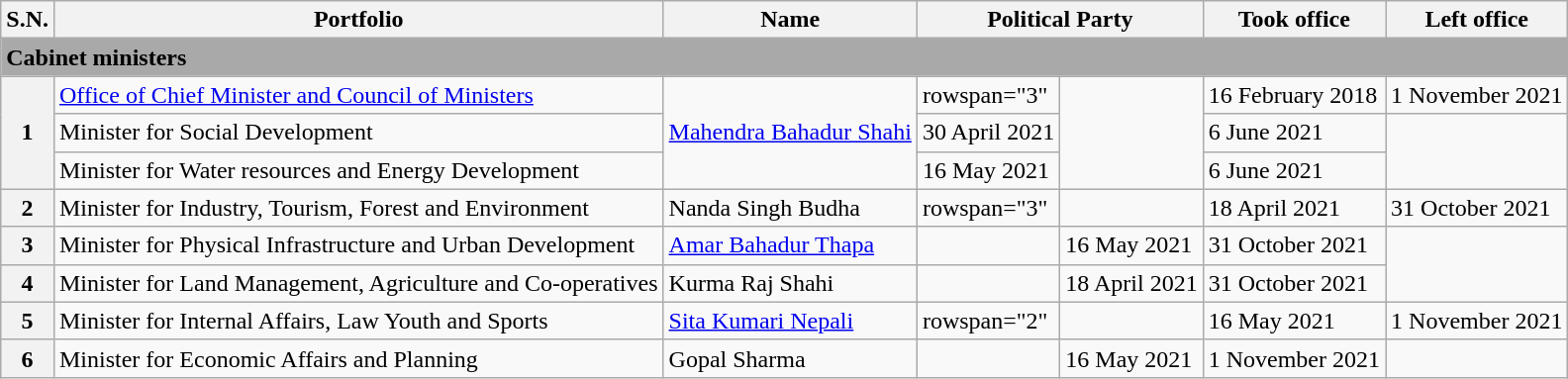<table class="wikitable">
<tr>
<th>S.N.</th>
<th>Portfolio</th>
<th>Name<br></th>
<th colspan="2">Political Party</th>
<th>Took office</th>
<th>Left office</th>
</tr>
<tr>
<td colspan="7" bgcolor="darkgrey"><strong>Cabinet ministers</strong></td>
</tr>
<tr>
<th rowspan="3">1</th>
<td><a href='#'>Office of Chief Minister and Council of Ministers</a></td>
<td rowspan="3"><a href='#'>Mahendra Bahadur Shahi</a><br></td>
<td>rowspan="3" </td>
<td rowspan="3"></td>
<td>16 February 2018</td>
<td>1 November 2021</td>
</tr>
<tr>
<td>Minister for Social Development</td>
<td>30 April 2021</td>
<td>6 June 2021</td>
</tr>
<tr>
<td>Minister for Water resources and Energy Development</td>
<td>16 May 2021</td>
<td>6 June 2021</td>
</tr>
<tr>
<th>2</th>
<td>Minister for Industry, Tourism, Forest and Environment</td>
<td>Nanda Singh Budha<br></td>
<td>rowspan="3" </td>
<td></td>
<td>18 April 2021</td>
<td>31 October 2021</td>
</tr>
<tr>
<th>3</th>
<td>Minister for Physical Infrastructure and Urban Development</td>
<td><a href='#'>Amar Bahadur Thapa</a><br></td>
<td></td>
<td>16 May 2021</td>
<td>31 October 2021</td>
</tr>
<tr>
<th>4</th>
<td>Minister for Land Management, Agriculture and Co-operatives</td>
<td>Kurma Raj Shahi<br></td>
<td></td>
<td>18 April 2021</td>
<td>31 October 2021</td>
</tr>
<tr>
<th>5</th>
<td>Minister for Internal Affairs, Law Youth and Sports</td>
<td><a href='#'>Sita Kumari Nepali</a></td>
<td>rowspan="2" </td>
<td></td>
<td>16 May 2021</td>
<td>1 November 2021</td>
</tr>
<tr>
<th>6</th>
<td>Minister for Economic Affairs and Planning</td>
<td>Gopal Sharma<br></td>
<td></td>
<td>16 May 2021</td>
<td>1 November 2021</td>
</tr>
</table>
